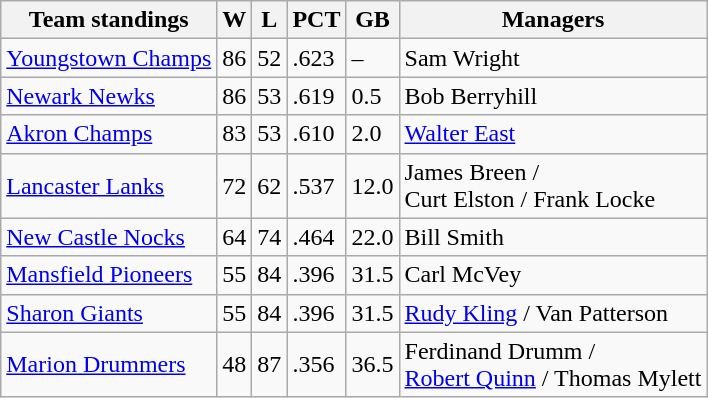<table class="wikitable">
<tr>
<th>Team standings</th>
<th>W</th>
<th>L</th>
<th>PCT</th>
<th>GB</th>
<th>Managers</th>
</tr>
<tr>
<td><a href='#'>Youngstown Champs</a></td>
<td>86</td>
<td>52</td>
<td>.623</td>
<td>–</td>
<td>Sam Wright</td>
</tr>
<tr>
<td><a href='#'>Newark Newks</a></td>
<td>86</td>
<td>53</td>
<td>.619</td>
<td>0.5</td>
<td>Bob Berryhill</td>
</tr>
<tr>
<td><a href='#'>Akron Champs</a></td>
<td>83</td>
<td>53</td>
<td>.610</td>
<td>2.0</td>
<td><a href='#'>Walter East</a></td>
</tr>
<tr>
<td><a href='#'>Lancaster Lanks</a></td>
<td>72</td>
<td>62</td>
<td>.537</td>
<td>12.0</td>
<td>James Breen /<br> Curt Elston / Frank Locke</td>
</tr>
<tr>
<td><a href='#'>New Castle Nocks</a></td>
<td>64</td>
<td>74</td>
<td>.464</td>
<td>22.0</td>
<td>Bill Smith</td>
</tr>
<tr>
<td><a href='#'>Mansfield Pioneers</a></td>
<td>55</td>
<td>84</td>
<td>.396</td>
<td>31.5</td>
<td>Carl McVey</td>
</tr>
<tr>
<td><a href='#'>Sharon Giants</a></td>
<td>55</td>
<td>84</td>
<td>.396</td>
<td>31.5</td>
<td><a href='#'>Rudy Kling</a> / Van Patterson</td>
</tr>
<tr>
<td><a href='#'>Marion Drummers</a></td>
<td>48</td>
<td>87</td>
<td>.356</td>
<td>36.5</td>
<td>Ferdinand Drumm /<br> <a href='#'>Robert Quinn</a> / Thomas Mylett</td>
</tr>
</table>
